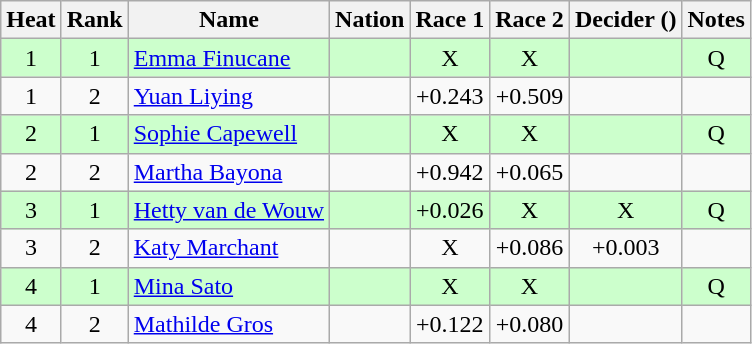<table class="wikitable sortable" style="text-align:center">
<tr>
<th>Heat</th>
<th>Rank</th>
<th>Name</th>
<th>Nation</th>
<th>Race 1</th>
<th>Race 2</th>
<th>Decider ()</th>
<th>Notes</th>
</tr>
<tr bgcolor=ccffcc>
<td>1</td>
<td>1</td>
<td align=left><a href='#'>Emma Finucane</a></td>
<td align=left></td>
<td>X</td>
<td>X</td>
<td></td>
<td>Q</td>
</tr>
<tr>
<td>1</td>
<td>2</td>
<td align=left><a href='#'>Yuan Liying</a></td>
<td align=left></td>
<td>+0.243</td>
<td>+0.509</td>
<td></td>
<td></td>
</tr>
<tr bgcolor=ccffcc>
<td>2</td>
<td>1</td>
<td align=left><a href='#'>Sophie Capewell</a></td>
<td align=left></td>
<td>X</td>
<td>X</td>
<td></td>
<td>Q</td>
</tr>
<tr>
<td>2</td>
<td>2</td>
<td align=left><a href='#'>Martha Bayona</a></td>
<td align=left></td>
<td>+0.942</td>
<td>+0.065</td>
<td></td>
<td></td>
</tr>
<tr bgcolor=ccffcc>
<td>3</td>
<td>1</td>
<td align=left><a href='#'>Hetty van de Wouw</a></td>
<td align=left></td>
<td>+0.026</td>
<td>X</td>
<td>X</td>
<td>Q</td>
</tr>
<tr>
<td>3</td>
<td>2</td>
<td align=left><a href='#'>Katy Marchant</a></td>
<td align=left></td>
<td>X</td>
<td>+0.086</td>
<td>+0.003</td>
<td></td>
</tr>
<tr bgcolor=ccffcc>
<td>4</td>
<td>1</td>
<td align=left><a href='#'>Mina Sato</a></td>
<td align=left></td>
<td>X</td>
<td>X</td>
<td></td>
<td>Q</td>
</tr>
<tr>
<td>4</td>
<td>2</td>
<td align=left><a href='#'>Mathilde Gros</a></td>
<td align=left></td>
<td>+0.122</td>
<td>+0.080</td>
<td></td>
<td></td>
</tr>
</table>
